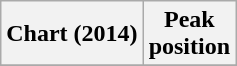<table class="wikitable sortable">
<tr>
<th>Chart (2014)</th>
<th>Peak<br>position</th>
</tr>
<tr>
</tr>
</table>
